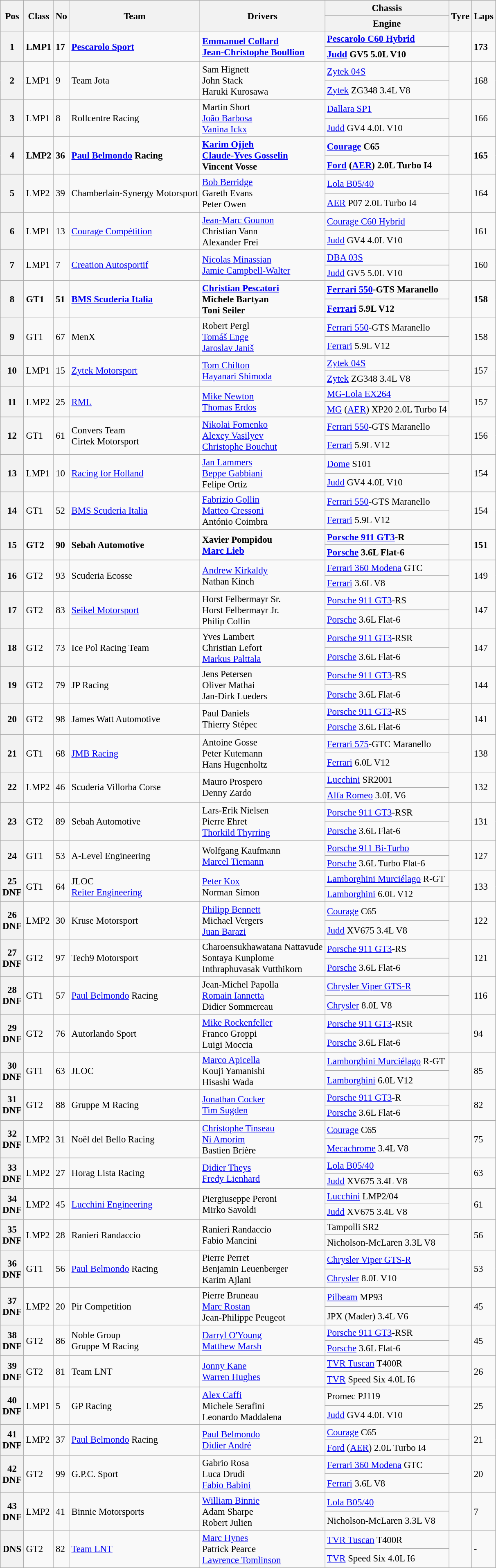<table class="wikitable" style="font-size: 95%;">
<tr>
<th rowspan=2>Pos</th>
<th rowspan=2>Class</th>
<th rowspan=2>No</th>
<th rowspan=2>Team</th>
<th rowspan=2>Drivers</th>
<th>Chassis</th>
<th rowspan=2>Tyre</th>
<th rowspan=2>Laps</th>
</tr>
<tr>
<th>Engine</th>
</tr>
<tr style="font-weight:bold">
<th rowspan=2>1</th>
<td rowspan=2>LMP1</td>
<td rowspan=2>17</td>
<td rowspan=2> <a href='#'>Pescarolo Sport</a></td>
<td rowspan=2> <a href='#'>Emmanuel Collard</a><br> <a href='#'>Jean-Christophe Boullion</a></td>
<td><a href='#'>Pescarolo C60 Hybrid</a></td>
<td rowspan=2></td>
<td rowspan=2>173</td>
</tr>
<tr style="font-weight:bold">
<td><a href='#'>Judd</a> GV5 5.0L V10</td>
</tr>
<tr>
<th rowspan=2>2</th>
<td rowspan=2>LMP1</td>
<td rowspan=2>9</td>
<td rowspan=2> Team Jota</td>
<td rowspan=2> Sam Hignett<br> John Stack<br> Haruki Kurosawa</td>
<td><a href='#'>Zytek 04S</a></td>
<td rowspan=2></td>
<td rowspan=2>168</td>
</tr>
<tr>
<td><a href='#'>Zytek</a> ZG348 3.4L V8</td>
</tr>
<tr>
<th rowspan=2>3</th>
<td rowspan=2>LMP1</td>
<td rowspan=2>8</td>
<td rowspan=2> Rollcentre Racing</td>
<td rowspan=2> Martin Short<br> <a href='#'>João Barbosa</a><br> <a href='#'>Vanina Ickx</a></td>
<td><a href='#'>Dallara SP1</a></td>
<td rowspan=2></td>
<td rowspan=2>166</td>
</tr>
<tr>
<td><a href='#'>Judd</a> GV4 4.0L V10</td>
</tr>
<tr style="font-weight:bold">
<th rowspan=2>4</th>
<td rowspan=2>LMP2</td>
<td rowspan=2>36</td>
<td rowspan=2> <a href='#'>Paul Belmondo</a> Racing</td>
<td rowspan=2> <a href='#'>Karim Ojjeh</a><br> <a href='#'>Claude-Yves Gosselin</a><br> Vincent Vosse</td>
<td><a href='#'>Courage</a> C65</td>
<td rowspan=2></td>
<td rowspan=2>165</td>
</tr>
<tr style="font-weight:bold">
<td><a href='#'>Ford</a> (<a href='#'>AER</a>) 2.0L Turbo I4</td>
</tr>
<tr>
<th rowspan=2>5</th>
<td rowspan=2>LMP2</td>
<td rowspan=2>39</td>
<td rowspan=2> Chamberlain-Synergy Motorsport</td>
<td rowspan=2> <a href='#'>Bob Berridge</a><br> Gareth Evans<br> Peter Owen</td>
<td><a href='#'>Lola B05/40</a></td>
<td rowspan=2></td>
<td rowspan=2>164</td>
</tr>
<tr>
<td><a href='#'>AER</a> P07 2.0L Turbo I4</td>
</tr>
<tr>
<th rowspan=2>6</th>
<td rowspan=2>LMP1</td>
<td rowspan=2>13</td>
<td rowspan=2> <a href='#'>Courage Compétition</a></td>
<td rowspan=2> <a href='#'>Jean-Marc Gounon</a><br> Christian Vann<br> Alexander Frei</td>
<td><a href='#'>Courage C60 Hybrid</a></td>
<td rowspan=2></td>
<td rowspan=2>161</td>
</tr>
<tr>
<td><a href='#'>Judd</a> GV4 4.0L V10</td>
</tr>
<tr>
<th rowspan=2>7</th>
<td rowspan=2>LMP1</td>
<td rowspan=2>7</td>
<td rowspan=2> <a href='#'>Creation Autosportif</a></td>
<td rowspan=2> <a href='#'>Nicolas Minassian</a><br> <a href='#'>Jamie Campbell-Walter</a></td>
<td><a href='#'>DBA 03S</a></td>
<td rowspan=2></td>
<td rowspan=2>160</td>
</tr>
<tr>
<td><a href='#'>Judd</a> GV5 5.0L V10</td>
</tr>
<tr style="font-weight:bold">
<th rowspan=2>8</th>
<td rowspan=2>GT1</td>
<td rowspan=2>51</td>
<td rowspan=2> <a href='#'>BMS Scuderia Italia</a></td>
<td rowspan=2> <a href='#'>Christian Pescatori</a><br> Michele Bartyan<br> Toni Seiler</td>
<td><a href='#'>Ferrari 550</a>-GTS Maranello</td>
<td rowspan=2></td>
<td rowspan=2>158</td>
</tr>
<tr style="font-weight:bold">
<td><a href='#'>Ferrari</a> 5.9L V12</td>
</tr>
<tr>
<th rowspan=2>9</th>
<td rowspan=2>GT1</td>
<td rowspan=2>67</td>
<td rowspan=2> MenX</td>
<td rowspan=2> Robert Pergl<br> <a href='#'>Tomáš Enge</a><br> <a href='#'>Jaroslav Janiš</a></td>
<td><a href='#'>Ferrari 550</a>-GTS Maranello</td>
<td rowspan=2></td>
<td rowspan=2>158</td>
</tr>
<tr>
<td><a href='#'>Ferrari</a> 5.9L V12</td>
</tr>
<tr>
<th rowspan=2>10</th>
<td rowspan=2>LMP1</td>
<td rowspan=2>15</td>
<td rowspan=2> <a href='#'>Zytek Motorsport</a></td>
<td rowspan=2> <a href='#'>Tom Chilton</a><br> <a href='#'>Hayanari Shimoda</a></td>
<td><a href='#'>Zytek 04S</a></td>
<td rowspan=2></td>
<td rowspan=2>157</td>
</tr>
<tr>
<td><a href='#'>Zytek</a> ZG348 3.4L V8</td>
</tr>
<tr>
<th rowspan=2>11</th>
<td rowspan=2>LMP2</td>
<td rowspan=2>25</td>
<td rowspan=2> <a href='#'>RML</a></td>
<td rowspan=2> <a href='#'>Mike Newton</a><br> <a href='#'>Thomas Erdos</a></td>
<td><a href='#'>MG-Lola EX264</a></td>
<td rowspan=2></td>
<td rowspan=2>157</td>
</tr>
<tr>
<td><a href='#'>MG</a> (<a href='#'>AER</a>) XP20 2.0L Turbo I4</td>
</tr>
<tr>
<th rowspan=2>12</th>
<td rowspan=2>GT1</td>
<td rowspan=2>61</td>
<td rowspan=2> Convers Team<br> Cirtek Motorsport</td>
<td rowspan=2> <a href='#'>Nikolai Fomenko</a><br> <a href='#'>Alexey Vasilyev</a><br> <a href='#'>Christophe Bouchut</a></td>
<td><a href='#'>Ferrari 550</a>-GTS Maranello</td>
<td rowspan=2></td>
<td rowspan=2>156</td>
</tr>
<tr>
<td><a href='#'>Ferrari</a> 5.9L V12</td>
</tr>
<tr>
<th rowspan=2>13</th>
<td rowspan=2>LMP1</td>
<td rowspan=2>10</td>
<td rowspan=2> <a href='#'>Racing for Holland</a></td>
<td rowspan=2> <a href='#'>Jan Lammers</a><br> <a href='#'>Beppe Gabbiani</a><br> Felipe Ortiz</td>
<td><a href='#'>Dome</a> S101</td>
<td rowspan=2></td>
<td rowspan=2>154</td>
</tr>
<tr>
<td><a href='#'>Judd</a> GV4 4.0L V10</td>
</tr>
<tr>
<th rowspan=2>14</th>
<td rowspan=2>GT1</td>
<td rowspan=2>52</td>
<td rowspan=2> <a href='#'>BMS Scuderia Italia</a></td>
<td rowspan=2> <a href='#'>Fabrizio Gollin</a><br> <a href='#'>Matteo Cressoni</a><br> António Coimbra</td>
<td><a href='#'>Ferrari 550</a>-GTS Maranello</td>
<td rowspan=2></td>
<td rowspan=2>154</td>
</tr>
<tr>
<td><a href='#'>Ferrari</a> 5.9L V12</td>
</tr>
<tr style="font-weight:bold">
<th rowspan=2>15</th>
<td rowspan=2>GT2</td>
<td rowspan=2>90</td>
<td rowspan=2> Sebah Automotive</td>
<td rowspan=2> Xavier Pompidou<br> <a href='#'>Marc Lieb</a></td>
<td><a href='#'>Porsche 911 GT3</a>-R</td>
<td rowspan=2></td>
<td rowspan=2>151</td>
</tr>
<tr style="font-weight:bold">
<td><a href='#'>Porsche</a> 3.6L Flat-6</td>
</tr>
<tr>
<th rowspan=2>16</th>
<td rowspan=2>GT2</td>
<td rowspan=2>93</td>
<td rowspan=2> Scuderia Ecosse</td>
<td rowspan=2> <a href='#'>Andrew Kirkaldy</a><br> Nathan Kinch</td>
<td><a href='#'>Ferrari 360 Modena</a> GTC</td>
<td rowspan=2></td>
<td rowspan=2>149</td>
</tr>
<tr>
<td><a href='#'>Ferrari</a> 3.6L V8</td>
</tr>
<tr>
<th rowspan=2>17</th>
<td rowspan=2>GT2</td>
<td rowspan=2>83</td>
<td rowspan=2> <a href='#'>Seikel Motorsport</a></td>
<td rowspan=2> Horst Felbermayr Sr.<br> Horst Felbermayr Jr.<br> Philip Collin</td>
<td><a href='#'>Porsche 911 GT3</a>-RS</td>
<td rowspan=2></td>
<td rowspan=2>147</td>
</tr>
<tr>
<td><a href='#'>Porsche</a> 3.6L Flat-6</td>
</tr>
<tr>
<th rowspan=2>18</th>
<td rowspan=2>GT2</td>
<td rowspan=2>73</td>
<td rowspan=2> Ice Pol Racing Team</td>
<td rowspan=2> Yves Lambert<br> Christian Lefort<br> <a href='#'>Markus Palttala</a></td>
<td><a href='#'>Porsche 911 GT3</a>-RSR</td>
<td rowspan=2></td>
<td rowspan=2>147</td>
</tr>
<tr>
<td><a href='#'>Porsche</a> 3.6L Flat-6</td>
</tr>
<tr>
<th rowspan=2>19</th>
<td rowspan=2>GT2</td>
<td rowspan=2>79</td>
<td rowspan=2> JP Racing</td>
<td rowspan=2> Jens Petersen<br> Oliver Mathai<br> Jan-Dirk Lueders</td>
<td><a href='#'>Porsche 911 GT3</a>-RS</td>
<td rowspan=2></td>
<td rowspan=2>144</td>
</tr>
<tr>
<td><a href='#'>Porsche</a> 3.6L Flat-6</td>
</tr>
<tr>
<th rowspan=2>20</th>
<td rowspan=2>GT2</td>
<td rowspan=2>98</td>
<td rowspan=2> James Watt Automotive</td>
<td rowspan=2> Paul Daniels<br> Thierry Stépec</td>
<td><a href='#'>Porsche 911 GT3</a>-RS</td>
<td rowspan=2></td>
<td rowspan=2>141</td>
</tr>
<tr>
<td><a href='#'>Porsche</a> 3.6L Flat-6</td>
</tr>
<tr>
<th rowspan=2>21</th>
<td rowspan=2>GT1</td>
<td rowspan=2>68</td>
<td rowspan=2> <a href='#'>JMB Racing</a></td>
<td rowspan=2> Antoine Gosse<br> Peter Kutemann<br> Hans Hugenholtz</td>
<td><a href='#'>Ferrari 575</a>-GTC Maranello</td>
<td rowspan=2></td>
<td rowspan=2>138</td>
</tr>
<tr>
<td><a href='#'>Ferrari</a> 6.0L V12</td>
</tr>
<tr>
<th rowspan=2>22</th>
<td rowspan=2>LMP2</td>
<td rowspan=2>46</td>
<td rowspan=2> Scuderia Villorba Corse</td>
<td rowspan=2> Mauro Prospero<br> Denny Zardo</td>
<td><a href='#'>Lucchini</a> SR2001</td>
<td rowspan=2></td>
<td rowspan=2>132</td>
</tr>
<tr>
<td><a href='#'>Alfa Romeo</a> 3.0L V6</td>
</tr>
<tr>
<th rowspan=2>23</th>
<td rowspan=2>GT2</td>
<td rowspan=2>89</td>
<td rowspan=2> Sebah Automotive</td>
<td rowspan=2> Lars-Erik Nielsen<br> Pierre Ehret<br> <a href='#'>Thorkild Thyrring</a></td>
<td><a href='#'>Porsche 911 GT3</a>-RSR</td>
<td rowspan=2></td>
<td rowspan=2>131</td>
</tr>
<tr>
<td><a href='#'>Porsche</a> 3.6L Flat-6</td>
</tr>
<tr>
<th rowspan=2>24</th>
<td rowspan=2>GT1</td>
<td rowspan=2>53</td>
<td rowspan=2> A-Level Engineering</td>
<td rowspan=2> Wolfgang Kaufmann<br> <a href='#'>Marcel Tiemann</a></td>
<td><a href='#'>Porsche 911 Bi-Turbo</a></td>
<td rowspan=2></td>
<td rowspan=2>127</td>
</tr>
<tr>
<td><a href='#'>Porsche</a> 3.6L Turbo Flat-6</td>
</tr>
<tr>
<th rowspan=2>25<br>DNF</th>
<td rowspan=2>GT1</td>
<td rowspan=2>64</td>
<td rowspan=2> JLOC<br> <a href='#'>Reiter Engineering</a></td>
<td rowspan=2> <a href='#'>Peter Kox</a><br> Norman Simon</td>
<td><a href='#'>Lamborghini Murciélago</a> R-GT</td>
<td rowspan=2></td>
<td rowspan=2>133</td>
</tr>
<tr>
<td><a href='#'>Lamborghini</a> 6.0L V12</td>
</tr>
<tr>
<th rowspan=2>26<br>DNF</th>
<td rowspan=2>LMP2</td>
<td rowspan=2>30</td>
<td rowspan=2> Kruse Motorsport</td>
<td rowspan=2> <a href='#'>Philipp Bennett</a><br> Michael Vergers<br> <a href='#'>Juan Barazi</a></td>
<td><a href='#'>Courage</a> C65</td>
<td rowspan=2></td>
<td rowspan=2>122</td>
</tr>
<tr>
<td><a href='#'>Judd</a> XV675 3.4L V8</td>
</tr>
<tr>
<th rowspan=2>27<br>DNF</th>
<td rowspan=2>GT2</td>
<td rowspan=2>97</td>
<td rowspan=2> Tech9 Motorsport</td>
<td rowspan=2> Charoensukhawatana Nattavude<br> Sontaya Kunplome<br> Inthraphuvasak Vutthikorn</td>
<td><a href='#'>Porsche 911 GT3</a>-RS</td>
<td rowspan=2></td>
<td rowspan=2>121</td>
</tr>
<tr>
<td><a href='#'>Porsche</a> 3.6L Flat-6</td>
</tr>
<tr>
<th rowspan=2>28<br>DNF</th>
<td rowspan=2>GT1</td>
<td rowspan=2>57</td>
<td rowspan=2> <a href='#'>Paul Belmondo</a> Racing</td>
<td rowspan=2> Jean-Michel Papolla<br> <a href='#'>Romain Iannetta</a><br> Didier Sommereau</td>
<td><a href='#'>Chrysler Viper GTS-R</a></td>
<td rowspan=2></td>
<td rowspan=2>116</td>
</tr>
<tr>
<td><a href='#'>Chrysler</a> 8.0L V8</td>
</tr>
<tr>
<th rowspan=2>29<br>DNF</th>
<td rowspan=2>GT2</td>
<td rowspan=2>76</td>
<td rowspan=2> Autorlando Sport</td>
<td rowspan=2> <a href='#'>Mike Rockenfeller</a><br> Franco Groppi<br> Luigi Moccia</td>
<td><a href='#'>Porsche 911 GT3</a>-RSR</td>
<td rowspan=2></td>
<td rowspan=2>94</td>
</tr>
<tr>
<td><a href='#'>Porsche</a> 3.6L Flat-6</td>
</tr>
<tr>
<th rowspan=2>30<br>DNF</th>
<td rowspan=2>GT1</td>
<td rowspan=2>63</td>
<td rowspan=2> JLOC</td>
<td rowspan=2> <a href='#'>Marco Apicella</a><br> Kouji Yamanishi<br> Hisashi Wada</td>
<td><a href='#'>Lamborghini Murciélago</a> R-GT</td>
<td rowspan=2></td>
<td rowspan=2>85</td>
</tr>
<tr>
<td><a href='#'>Lamborghini</a> 6.0L V12</td>
</tr>
<tr>
<th rowspan=2>31<br>DNF</th>
<td rowspan=2>GT2</td>
<td rowspan=2>88</td>
<td rowspan=2> Gruppe M Racing</td>
<td rowspan=2> <a href='#'>Jonathan Cocker</a><br> <a href='#'>Tim Sugden</a></td>
<td><a href='#'>Porsche 911 GT3</a>-R</td>
<td rowspan=2></td>
<td rowspan=2>82</td>
</tr>
<tr>
<td><a href='#'>Porsche</a> 3.6L Flat-6</td>
</tr>
<tr>
<th rowspan=2>32<br>DNF</th>
<td rowspan=2>LMP2</td>
<td rowspan=2>31</td>
<td rowspan=2> Noël del Bello Racing</td>
<td rowspan=2> <a href='#'>Christophe Tinseau</a><br> <a href='#'>Ni Amorim</a><br> Bastien Brière</td>
<td><a href='#'>Courage</a> C65</td>
<td rowspan=2></td>
<td rowspan=2>75</td>
</tr>
<tr>
<td><a href='#'>Mecachrome</a> 3.4L V8</td>
</tr>
<tr>
<th rowspan=2>33<br>DNF</th>
<td rowspan=2>LMP2</td>
<td rowspan=2>27</td>
<td rowspan=2> Horag Lista Racing</td>
<td rowspan=2> <a href='#'>Didier Theys</a><br> <a href='#'>Fredy Lienhard</a></td>
<td><a href='#'>Lola B05/40</a></td>
<td rowspan=2></td>
<td rowspan=2>63</td>
</tr>
<tr>
<td><a href='#'>Judd</a> XV675 3.4L V8</td>
</tr>
<tr>
<th rowspan=2>34<br>DNF</th>
<td rowspan=2>LMP2</td>
<td rowspan=2>45</td>
<td rowspan=2> <a href='#'>Lucchini Engineering</a></td>
<td rowspan=2> Piergiuseppe Peroni<br> Mirko Savoldi</td>
<td><a href='#'>Lucchini</a> LMP2/04</td>
<td rowspan=2></td>
<td rowspan=2>61</td>
</tr>
<tr>
<td><a href='#'>Judd</a> XV675 3.4L V8</td>
</tr>
<tr>
<th rowspan=2>35<br>DNF</th>
<td rowspan=2>LMP2</td>
<td rowspan=2>28</td>
<td rowspan=2> Ranieri Randaccio</td>
<td rowspan=2> Ranieri Randaccio<br> Fabio Mancini</td>
<td>Tampolli SR2</td>
<td rowspan=2></td>
<td rowspan=2>56</td>
</tr>
<tr>
<td>Nicholson-McLaren 3.3L V8</td>
</tr>
<tr>
<th rowspan=2>36<br>DNF</th>
<td rowspan=2>GT1</td>
<td rowspan=2>56</td>
<td rowspan=2> <a href='#'>Paul Belmondo</a> Racing</td>
<td rowspan=2> Pierre Perret<br> Benjamin Leuenberger<br> Karim Ajlani</td>
<td><a href='#'>Chrysler Viper GTS-R</a></td>
<td rowspan=2></td>
<td rowspan=2>53</td>
</tr>
<tr>
<td><a href='#'>Chrysler</a> 8.0L V10</td>
</tr>
<tr>
<th rowspan=2>37<br>DNF</th>
<td rowspan=2>LMP2</td>
<td rowspan=2>20</td>
<td rowspan=2> Pir Competition</td>
<td rowspan=2> Pierre Bruneau<br> <a href='#'>Marc Rostan</a><br> Jean-Philippe Peugeot</td>
<td><a href='#'>Pilbeam</a> MP93</td>
<td rowspan=2></td>
<td rowspan=2>45</td>
</tr>
<tr>
<td>JPX (Mader) 3.4L V6</td>
</tr>
<tr>
<th rowspan=2>38<br>DNF</th>
<td rowspan=2>GT2</td>
<td rowspan=2>86</td>
<td rowspan=2> Noble Group<br> Gruppe M Racing</td>
<td rowspan=2> <a href='#'>Darryl O'Young</a><br> <a href='#'>Matthew Marsh</a></td>
<td><a href='#'>Porsche 911 GT3</a>-RSR</td>
<td rowspan=2></td>
<td rowspan=2>45</td>
</tr>
<tr>
<td><a href='#'>Porsche</a> 3.6L Flat-6</td>
</tr>
<tr>
<th rowspan=2>39<br>DNF</th>
<td rowspan=2>GT2</td>
<td rowspan=2>81</td>
<td rowspan=2> Team LNT</td>
<td rowspan=2> <a href='#'>Jonny Kane</a><br> <a href='#'>Warren Hughes</a></td>
<td><a href='#'>TVR Tuscan</a> T400R</td>
<td rowspan=2></td>
<td rowspan=2>26</td>
</tr>
<tr>
<td><a href='#'>TVR</a> Speed Six 4.0L I6</td>
</tr>
<tr>
<th rowspan=2>40<br>DNF</th>
<td rowspan=2>LMP1</td>
<td rowspan=2>5</td>
<td rowspan=2> GP Racing</td>
<td rowspan=2> <a href='#'>Alex Caffi</a><br> Michele Serafini<br> Leonardo Maddalena</td>
<td>Promec PJ119</td>
<td rowspan=2></td>
<td rowspan=2>25</td>
</tr>
<tr>
<td><a href='#'>Judd</a> GV4 4.0L V10</td>
</tr>
<tr>
<th rowspan=2>41<br>DNF</th>
<td rowspan=2>LMP2</td>
<td rowspan=2>37</td>
<td rowspan=2> <a href='#'>Paul Belmondo</a> Racing</td>
<td rowspan=2> <a href='#'>Paul Belmondo</a><br> <a href='#'>Didier André</a></td>
<td><a href='#'>Courage</a> C65</td>
<td rowspan=2></td>
<td rowspan=2>21</td>
</tr>
<tr>
<td><a href='#'>Ford</a> (<a href='#'>AER</a>) 2.0L Turbo I4</td>
</tr>
<tr>
<th rowspan=2>42<br>DNF</th>
<td rowspan=2>GT2</td>
<td rowspan=2>99</td>
<td rowspan=2> G.P.C. Sport</td>
<td rowspan=2> Gabrio Rosa<br> Luca Drudi<br> <a href='#'>Fabio Babini</a></td>
<td><a href='#'>Ferrari 360 Modena</a> GTC</td>
<td rowspan=2></td>
<td rowspan=2>20</td>
</tr>
<tr>
<td><a href='#'>Ferrari</a> 3.6L V8</td>
</tr>
<tr>
<th rowspan=2>43<br>DNF</th>
<td rowspan=2>LMP2</td>
<td rowspan=2>41</td>
<td rowspan=2> Binnie Motorsports</td>
<td rowspan=2> <a href='#'>William Binnie</a><br> Adam Sharpe<br> Robert Julien</td>
<td><a href='#'>Lola B05/40</a></td>
<td rowspan=2></td>
<td rowspan=2>7</td>
</tr>
<tr>
<td>Nicholson-McLaren 3.3L V8</td>
</tr>
<tr>
<th rowspan=2>DNS</th>
<td rowspan=2>GT2</td>
<td rowspan=2>82</td>
<td rowspan=2> <a href='#'>Team LNT</a></td>
<td rowspan=2> <a href='#'>Marc Hynes</a><br> Patrick Pearce<br> <a href='#'>Lawrence Tomlinson</a></td>
<td><a href='#'>TVR Tuscan</a> T400R</td>
<td rowspan=2></td>
<td rowspan=2>-</td>
</tr>
<tr>
<td><a href='#'>TVR</a> Speed Six 4.0L I6</td>
</tr>
</table>
